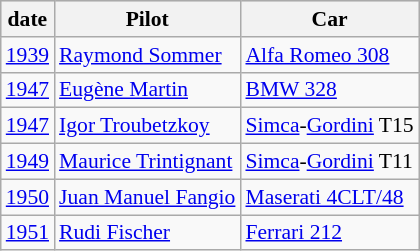<table class="wikitable"  style="font-size:90%">
<tr style="background:#E0E0E0;">
<th>date</th>
<th>Pilot</th>
<th>Car</th>
</tr>
<tr>
<td><a href='#'>1939</a></td>
<td> <a href='#'>Raymond Sommer</a></td>
<td><a href='#'>Alfa Romeo 308</a></td>
</tr>
<tr>
<td><a href='#'>1947</a></td>
<td> <a href='#'>Eugène Martin</a></td>
<td><a href='#'>BMW 328</a></td>
</tr>
<tr>
<td><a href='#'>1947</a></td>
<td> <a href='#'>Igor Troubetzkoy</a></td>
<td><a href='#'>Simca</a>-<a href='#'>Gordini</a> T15</td>
</tr>
<tr>
<td><a href='#'>1949</a></td>
<td> <a href='#'>Maurice Trintignant</a></td>
<td><a href='#'>Simca</a>-<a href='#'>Gordini</a> T11</td>
</tr>
<tr>
<td><a href='#'>1950</a></td>
<td> <a href='#'>Juan Manuel Fangio</a></td>
<td><a href='#'>Maserati 4CLT/48</a></td>
</tr>
<tr>
<td><a href='#'>1951</a></td>
<td> <a href='#'>Rudi Fischer</a></td>
<td><a href='#'>Ferrari 212</a></td>
</tr>
</table>
